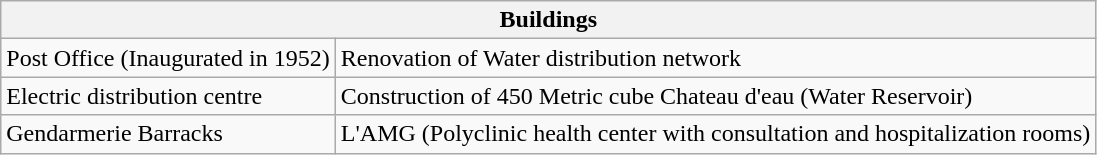<table class="wikitable">
<tr>
<th colspan="2">Buildings</th>
</tr>
<tr>
<td>Post Office (Inaugurated in 1952)</td>
<td>Renovation of Water distribution network</td>
</tr>
<tr>
<td>Electric distribution centre</td>
<td>Construction of 450 Metric cube Chateau d'eau (Water Reservoir)</td>
</tr>
<tr>
<td>Gendarmerie Barracks</td>
<td>L'AMG (Polyclinic health center with consultation and hospitalization rooms)</td>
</tr>
</table>
